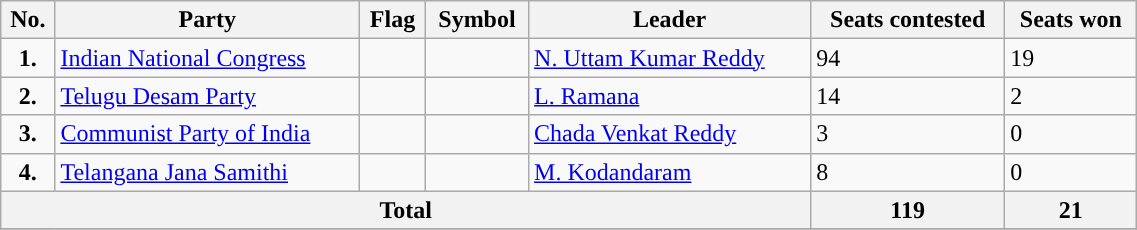<table class="wikitable" width="60%">
<tr>
<th>No.</th>
<th>Party</th>
<th>Flag</th>
<th>Symbol</th>
<th>Leader</th>
<th>Seats contested</th>
<th>Seats won</th>
</tr>
<tr>
<td style="text-align:center; background:"><strong>1.</strong></td>
<td><a href='#'>Indian National Congress</a></td>
<td></td>
<td></td>
<td><a href='#'>N. Uttam Kumar Reddy</a></td>
<td>94</td>
<td>19</td>
</tr>
<tr>
<td style="text-align:center; background:"><strong>2.</strong></td>
<td><a href='#'>Telugu Desam Party</a></td>
<td></td>
<td></td>
<td><a href='#'>L. Ramana</a></td>
<td>14</td>
<td>2</td>
</tr>
<tr>
<td style="text-align:Center; background:"><span><strong>3.</strong></span></td>
<td><a href='#'>Communist Party of India</a></td>
<td></td>
<td></td>
<td><a href='#'>Chada Venkat Reddy</a></td>
<td>3</td>
<td>0</td>
</tr>
<tr>
<td style="text-align:Center; background:"><strong>4.</strong></td>
<td><a href='#'>Telangana Jana Samithi</a></td>
<td></td>
<td></td>
<td><a href='#'>M. Kodandaram</a></td>
<td>8</td>
<td>0</td>
</tr>
<tr>
<th colspan="5">Total</th>
<th>119</th>
<th>21</th>
</tr>
<tr>
</tr>
</table>
